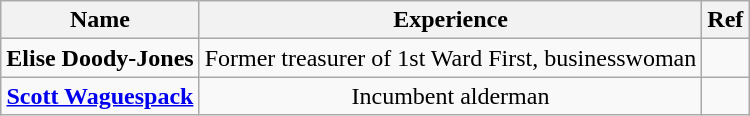<table class="wikitable" style="text-align:center">
<tr>
<th>Name</th>
<th>Experience</th>
<th>Ref</th>
</tr>
<tr>
<td><strong>Elise Doody-Jones</strong></td>
<td>Former treasurer of 1st Ward First, businesswoman</td>
<td></td>
</tr>
<tr>
<td><strong><a href='#'>Scott Waguespack</a></strong></td>
<td>Incumbent alderman</td>
<td></td>
</tr>
</table>
